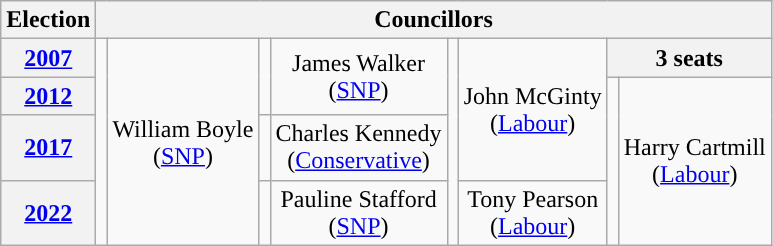<table class="wikitable" style="text-align:center">
<tr>
<th>Election</th>
<th colspan=8>Councillors</th>
</tr>
<tr>
<th><a href='#'>2007</a></th>
<td rowspan=4; style="background-color: "></td>
<td rowspan=4>William Boyle<br>(<a href='#'>SNP</a>)</td>
<td rowspan=2; style="background-color: "></td>
<td rowspan=2>James Walker<br>(<a href='#'>SNP</a>)</td>
<td rowspan=4; style="background-color: "></td>
<td rowspan=3>John McGinty<br>(<a href='#'>Labour</a>)</td>
<th colspan=2>3 seats</th>
</tr>
<tr>
<th><a href='#'>2012</a></th>
<td rowspan=3; style="background-color: "></td>
<td rowspan=3>Harry Cartmill<br>(<a href='#'>Labour</a>)</td>
</tr>
<tr>
<th><a href='#'>2017</a></th>
<td rowspan=1; style="background-color: "></td>
<td rowspan=1>Charles Kennedy<br>(<a href='#'>Conservative</a>)</td>
</tr>
<tr>
<th><a href='#'>2022</a></th>
<td rowspan=1; style="background-color: "></td>
<td rowspan=1>Pauline Stafford<br>(<a href='#'>SNP</a>)</td>
<td rowspan=1>Tony Pearson<br>(<a href='#'>Labour</a>)</td>
</tr>
</table>
